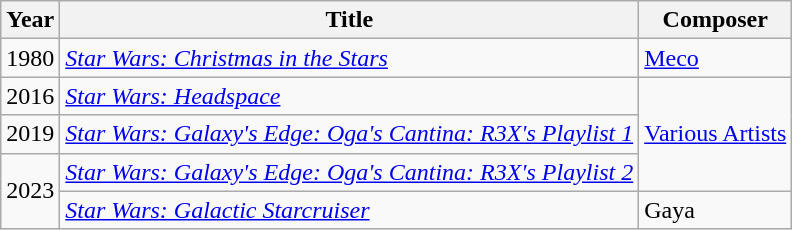<table class="wikitable">
<tr>
<th>Year</th>
<th>Title</th>
<th>Composer</th>
</tr>
<tr>
<td>1980</td>
<td><em><a href='#'>Star Wars: Christmas in the Stars</a></em></td>
<td><a href='#'>Meco</a></td>
</tr>
<tr>
<td>2016</td>
<td><em><a href='#'>Star Wars: Headspace</a></em></td>
<td rowspan="3"><a href='#'>Various Artists</a></td>
</tr>
<tr>
<td>2019</td>
<td><em><a href='#'>Star Wars: Galaxy's Edge: Oga's Cantina: R3X's Playlist 1</a></em></td>
</tr>
<tr>
<td rowspan="2">2023</td>
<td><em><a href='#'>Star Wars: Galaxy's Edge: Oga's Cantina: R3X's Playlist 2</a></em></td>
</tr>
<tr>
<td><em><a href='#'>Star Wars: Galactic Starcruiser</a></em></td>
<td>Gaya</td>
</tr>
</table>
